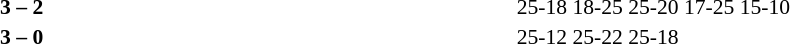<table width=100% cellspacing=1>
<tr>
<th width=20%></th>
<th width=12%></th>
<th width=20%></th>
<th width=33%></th>
<td></td>
</tr>
<tr style=font-size:90%>
<td align=right><strong></strong></td>
<td align=center><strong>3 – 2</strong></td>
<td></td>
<td>25-18 18-25 25-20 17-25 15-10</td>
<td></td>
</tr>
<tr style=font-size:90%>
<td align=right><strong></strong></td>
<td align=center><strong>3 – 0</strong></td>
<td></td>
<td>25-12 25-22 25-18</td>
</tr>
</table>
